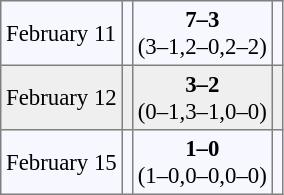<table bgcolor="#f7f8ff" cellpadding="3" cellspacing="0" border="1" style="font-size: 95%; border: gray solid 1px; border-collapse: collapse;">
<tr>
<td>February 11</td>
<td></td>
<td align="center"><strong>7–3</strong><br>(3–1,2–0,2–2)</td>
<td></td>
</tr>
<tr bgcolor="#EFEFEF">
<td>February 12</td>
<td></td>
<td align="center"><strong>3–2</strong><br>(0–1,3–1,0–0)</td>
<td></td>
</tr>
<tr>
<td>February 15</td>
<td></td>
<td align="center"><strong>1–0</strong><br>(1–0,0–0,0–0)</td>
<td></td>
</tr>
</table>
